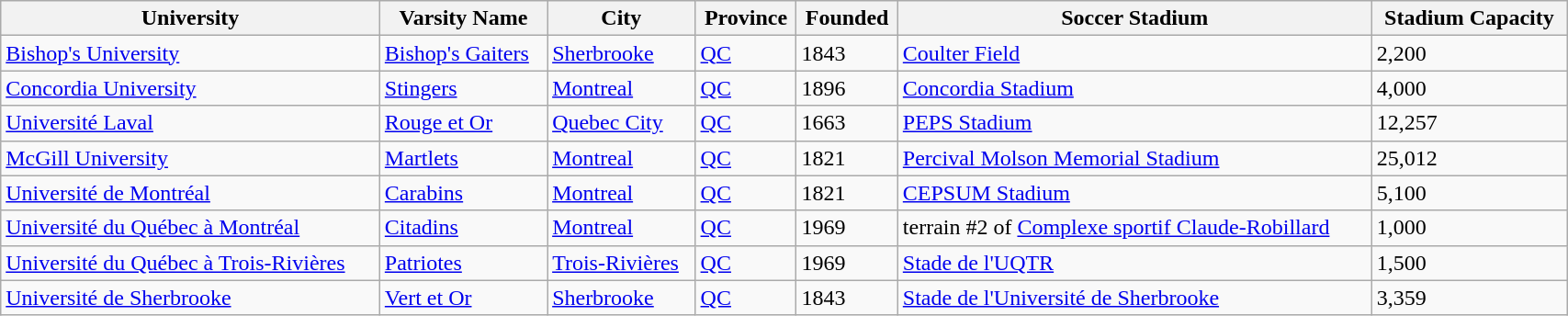<table class="wikitable" width="90%">
<tr>
<th>University</th>
<th>Varsity Name</th>
<th>City</th>
<th>Province</th>
<th>Founded</th>
<th>Soccer Stadium</th>
<th>Stadium Capacity</th>
</tr>
<tr>
<td><a href='#'>Bishop's University</a></td>
<td><a href='#'>Bishop's Gaiters</a></td>
<td><a href='#'>Sherbrooke</a></td>
<td><a href='#'>QC</a></td>
<td>1843</td>
<td><a href='#'>Coulter Field</a></td>
<td>2,200</td>
</tr>
<tr>
<td><a href='#'>Concordia University</a></td>
<td><a href='#'>Stingers</a></td>
<td><a href='#'>Montreal</a></td>
<td><a href='#'>QC</a></td>
<td>1896</td>
<td><a href='#'>Concordia Stadium</a></td>
<td>4,000</td>
</tr>
<tr>
<td><a href='#'>Université Laval</a></td>
<td><a href='#'>Rouge et Or</a></td>
<td><a href='#'>Quebec City</a></td>
<td><a href='#'>QC</a></td>
<td>1663</td>
<td><a href='#'>PEPS Stadium</a></td>
<td>12,257</td>
</tr>
<tr>
<td><a href='#'>McGill University</a></td>
<td><a href='#'>Martlets</a></td>
<td><a href='#'>Montreal</a></td>
<td><a href='#'>QC</a></td>
<td>1821</td>
<td><a href='#'>Percival Molson Memorial Stadium</a></td>
<td>25,012</td>
</tr>
<tr>
<td><a href='#'>Université de Montréal</a></td>
<td><a href='#'>Carabins</a></td>
<td><a href='#'>Montreal</a></td>
<td><a href='#'>QC</a></td>
<td>1821</td>
<td><a href='#'>CEPSUM Stadium</a></td>
<td>5,100</td>
</tr>
<tr>
<td><a href='#'>Université du Québec à Montréal</a></td>
<td><a href='#'>Citadins</a></td>
<td><a href='#'>Montreal</a></td>
<td><a href='#'>QC</a></td>
<td>1969</td>
<td>terrain #2 of <a href='#'>Complexe sportif Claude-Robillard</a></td>
<td>1,000</td>
</tr>
<tr>
<td><a href='#'>Université du Québec à Trois-Rivières</a></td>
<td><a href='#'>Patriotes</a></td>
<td><a href='#'>Trois-Rivières</a></td>
<td><a href='#'>QC</a></td>
<td>1969</td>
<td><a href='#'>Stade de l'UQTR</a></td>
<td>1,500</td>
</tr>
<tr>
<td><a href='#'>Université de Sherbrooke</a></td>
<td><a href='#'>Vert et Or</a></td>
<td><a href='#'>Sherbrooke</a></td>
<td><a href='#'>QC</a></td>
<td>1843</td>
<td><a href='#'>Stade de l'Université de Sherbrooke</a></td>
<td>3,359</td>
</tr>
</table>
